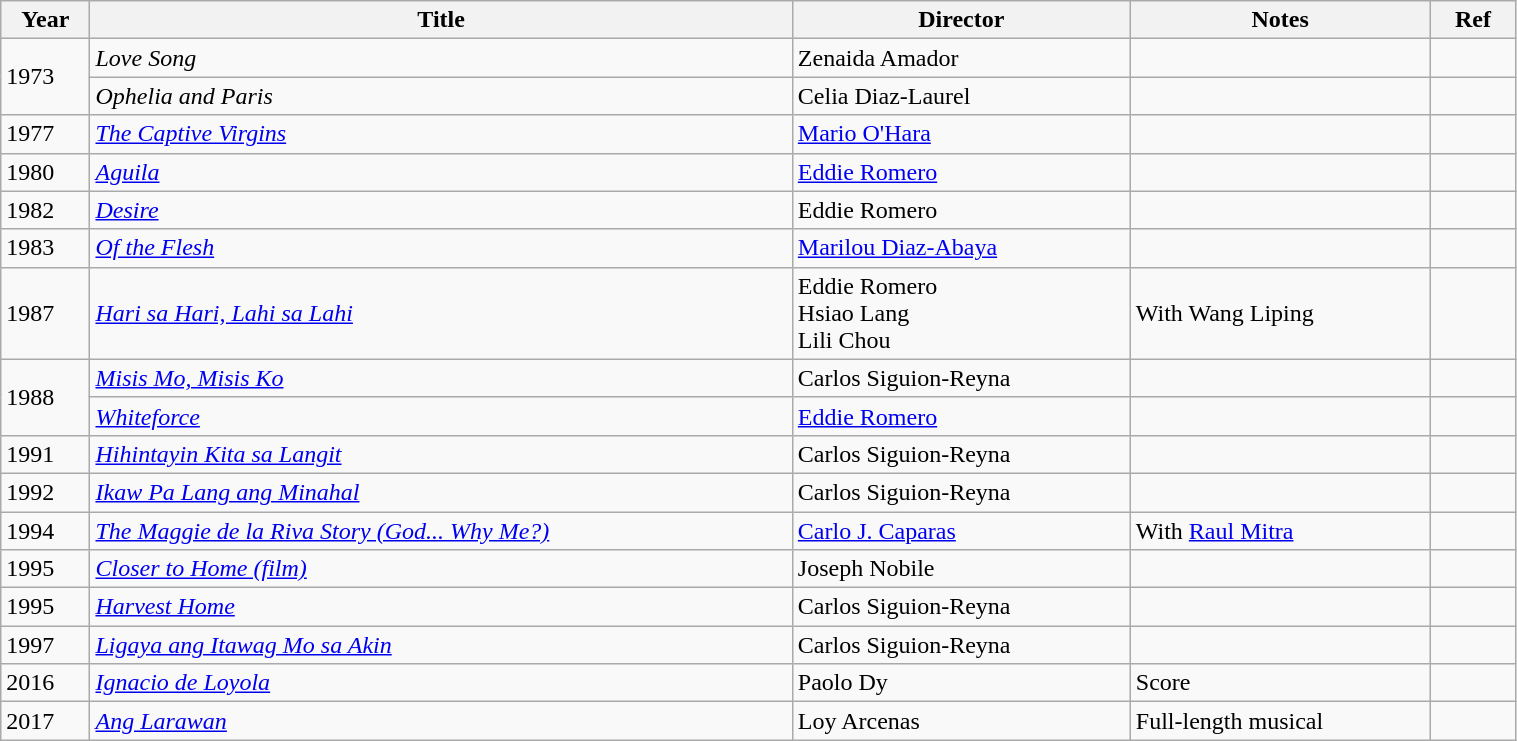<table class="wikitable sortable" width=80%>
<tr>
<th>Year</th>
<th>Title</th>
<th>Director</th>
<th>Notes</th>
<th width="50">Ref</th>
</tr>
<tr>
<td rowspan="2">1973</td>
<td><em>Love Song</em></td>
<td>Zenaida Amador</td>
<td></td>
<td></td>
</tr>
<tr>
<td><em>Ophelia and Paris</em></td>
<td>Celia Diaz-Laurel</td>
<td></td>
<td></td>
</tr>
<tr>
<td>1977</td>
<td><em><a href='#'>The Captive Virgins</a></em></td>
<td><a href='#'>Mario O'Hara</a></td>
<td></td>
<td></td>
</tr>
<tr>
<td>1980</td>
<td><em><a href='#'>Aguila</a></em></td>
<td><a href='#'>Eddie Romero</a></td>
<td></td>
<td></td>
</tr>
<tr>
<td>1982</td>
<td><em><a href='#'>Desire</a></em></td>
<td>Eddie Romero</td>
<td></td>
<td></td>
</tr>
<tr>
<td>1983</td>
<td><em><a href='#'>Of the Flesh</a></em></td>
<td><a href='#'>Marilou Diaz-Abaya</a></td>
<td></td>
<td></td>
</tr>
<tr>
<td>1987</td>
<td><em><a href='#'>Hari sa Hari, Lahi sa Lahi</a></em></td>
<td>Eddie Romero<br>Hsiao Lang<br>Lili Chou</td>
<td>With Wang Liping</td>
<td></td>
</tr>
<tr>
<td rowspan="2">1988</td>
<td><em><a href='#'>Misis Mo, Misis Ko</a></em></td>
<td>Carlos Siguion-Reyna</td>
<td></td>
<td></td>
</tr>
<tr>
<td><em><a href='#'>Whiteforce</a></em></td>
<td><a href='#'>Eddie Romero</a></td>
<td></td>
<td></td>
</tr>
<tr>
<td>1991</td>
<td><em><a href='#'>Hihintayin Kita sa Langit</a></em></td>
<td>Carlos Siguion-Reyna</td>
<td></td>
<td></td>
</tr>
<tr>
<td>1992</td>
<td><em><a href='#'>Ikaw Pa Lang ang Minahal</a></em></td>
<td>Carlos Siguion-Reyna</td>
<td></td>
<td></td>
</tr>
<tr>
<td>1994</td>
<td><em><a href='#'>The Maggie de la Riva Story (God... Why Me?)</a></em></td>
<td><a href='#'>Carlo J. Caparas</a></td>
<td>With <a href='#'>Raul Mitra</a></td>
<td></td>
</tr>
<tr>
<td>1995</td>
<td><em><a href='#'>Closer to Home (film)</a></em></td>
<td>Joseph Nobile</td>
<td></td>
<td></td>
</tr>
<tr>
<td>1995</td>
<td><em><a href='#'>Harvest Home</a></em></td>
<td>Carlos Siguion-Reyna</td>
<td></td>
<td></td>
</tr>
<tr>
<td>1997</td>
<td><em><a href='#'>Ligaya ang Itawag Mo sa Akin</a></em></td>
<td>Carlos Siguion-Reyna</td>
<td></td>
<td></td>
</tr>
<tr>
<td>2016</td>
<td><em><a href='#'>Ignacio de Loyola</a></em></td>
<td>Paolo Dy</td>
<td>Score</td>
<td></td>
</tr>
<tr>
<td>2017</td>
<td><em><a href='#'>Ang Larawan</a></em></td>
<td>Loy Arcenas</td>
<td>Full-length musical</td>
<td></td>
</tr>
</table>
